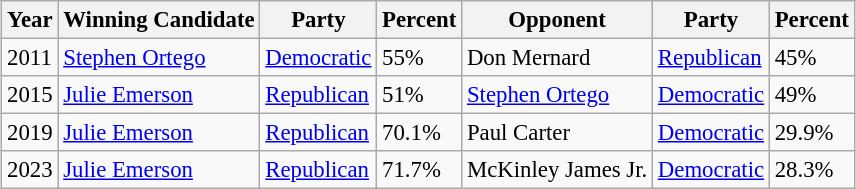<table class="wikitable" style="margin:0.5em auto; font-size:95%;">
<tr>
<th>Year</th>
<th>Winning Candidate</th>
<th>Party</th>
<th>Percent</th>
<th>Opponent</th>
<th>Party</th>
<th>Percent</th>
</tr>
<tr>
<td>2011</td>
<td><a href='#'>Stephen Ortego</a></td>
<td><a href='#'>Democratic</a></td>
<td>55%</td>
<td>Don Mernard</td>
<td><a href='#'>Republican</a></td>
<td>45%</td>
</tr>
<tr>
<td>2015</td>
<td><a href='#'>Julie Emerson</a></td>
<td><a href='#'>Republican</a></td>
<td>51%</td>
<td><a href='#'>Stephen Ortego</a></td>
<td><a href='#'>Democratic</a></td>
<td>49%</td>
</tr>
<tr>
<td>2019</td>
<td><a href='#'>Julie Emerson</a></td>
<td><a href='#'>Republican</a></td>
<td>70.1%</td>
<td>Paul Carter</td>
<td><a href='#'>Democratic</a></td>
<td>29.9%</td>
</tr>
<tr>
<td>2023</td>
<td><a href='#'>Julie Emerson</a></td>
<td><a href='#'>Republican</a></td>
<td>71.7%</td>
<td>McKinley James Jr.</td>
<td><a href='#'>Democratic</a></td>
<td>28.3%</td>
</tr>
</table>
